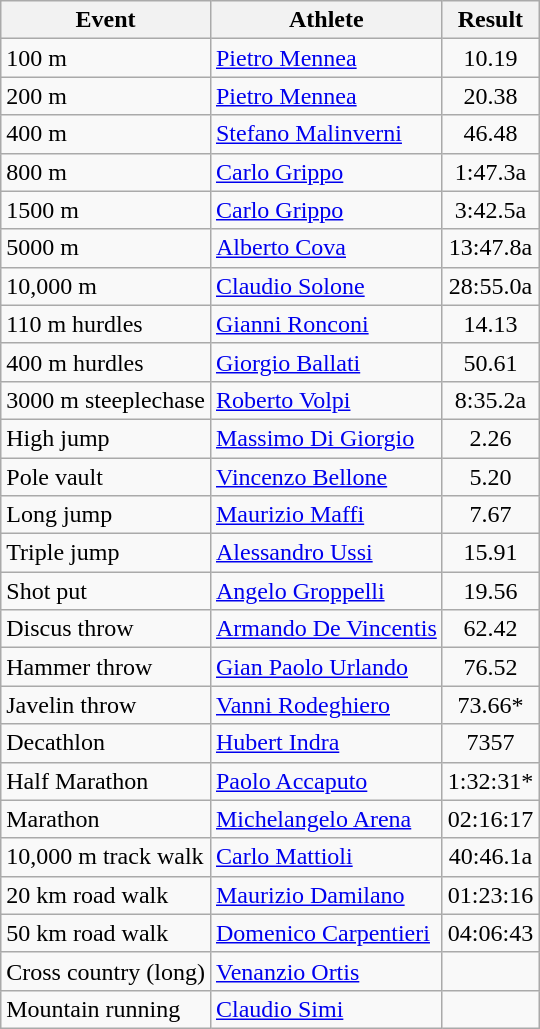<table class="wikitable" style=""width:18em; font-size:90%; text-align:left;">
<tr>
<th>Event</th>
<th>Athlete</th>
<th>Result</th>
</tr>
<tr>
<td>100 m</td>
<td><a href='#'>Pietro Mennea</a></td>
<td align=center>10.19</td>
</tr>
<tr>
<td>200 m</td>
<td><a href='#'>Pietro Mennea</a></td>
<td align=center>20.38</td>
</tr>
<tr>
<td>400 m</td>
<td><a href='#'>Stefano Malinverni</a></td>
<td align=center>46.48</td>
</tr>
<tr>
<td>800 m</td>
<td><a href='#'>Carlo Grippo</a></td>
<td align=center>1:47.3a</td>
</tr>
<tr>
<td>1500 m</td>
<td><a href='#'>Carlo Grippo</a></td>
<td align=center>3:42.5a</td>
</tr>
<tr>
<td>5000 m</td>
<td><a href='#'>Alberto Cova</a></td>
<td align=center>13:47.8a</td>
</tr>
<tr>
<td>10,000 m</td>
<td><a href='#'>Claudio Solone</a></td>
<td align=center>28:55.0a</td>
</tr>
<tr>
<td>110 m hurdles</td>
<td><a href='#'>Gianni Ronconi</a></td>
<td align=center>14.13</td>
</tr>
<tr>
<td>400 m hurdles</td>
<td><a href='#'>Giorgio Ballati</a></td>
<td align=center>50.61</td>
</tr>
<tr>
<td>3000 m steeplechase</td>
<td><a href='#'>Roberto Volpi</a></td>
<td align=center>8:35.2a</td>
</tr>
<tr>
<td>High jump</td>
<td><a href='#'>Massimo Di Giorgio</a></td>
<td align=center>2.26</td>
</tr>
<tr>
<td>Pole vault</td>
<td><a href='#'>Vincenzo Bellone</a></td>
<td align=center>5.20</td>
</tr>
<tr>
<td>Long jump</td>
<td><a href='#'>Maurizio Maffi</a></td>
<td align=center>7.67</td>
</tr>
<tr>
<td>Triple jump</td>
<td><a href='#'>Alessandro Ussi</a></td>
<td align=center>15.91</td>
</tr>
<tr>
<td>Shot put</td>
<td><a href='#'>Angelo Groppelli</a></td>
<td align=center>19.56</td>
</tr>
<tr>
<td>Discus throw</td>
<td><a href='#'>Armando De Vincentis</a></td>
<td align=center>62.42</td>
</tr>
<tr>
<td>Hammer throw</td>
<td><a href='#'>Gian Paolo Urlando</a></td>
<td align=center>76.52</td>
</tr>
<tr>
<td>Javelin throw</td>
<td><a href='#'>Vanni Rodeghiero</a></td>
<td align=center>73.66*</td>
</tr>
<tr>
<td>Decathlon</td>
<td><a href='#'>Hubert Indra</a></td>
<td align=center>7357</td>
</tr>
<tr>
<td>Half Marathon</td>
<td><a href='#'>Paolo Accaputo</a></td>
<td align=center>1:32:31*</td>
</tr>
<tr>
<td>Marathon</td>
<td><a href='#'>Michelangelo Arena</a></td>
<td align=center>02:16:17</td>
</tr>
<tr>
<td>10,000 m track walk</td>
<td><a href='#'>Carlo Mattioli</a></td>
<td align=center>40:46.1a</td>
</tr>
<tr>
<td>20 km road walk</td>
<td><a href='#'>Maurizio Damilano</a></td>
<td align=center>01:23:16</td>
</tr>
<tr>
<td>50 km road walk</td>
<td><a href='#'>Domenico Carpentieri</a></td>
<td align=center>04:06:43</td>
</tr>
<tr>
<td>Cross country (long)</td>
<td><a href='#'>Venanzio Ortis</a></td>
<td align=center></td>
</tr>
<tr>
<td>Mountain running</td>
<td><a href='#'>Claudio Simi</a></td>
<td align=center></td>
</tr>
</table>
